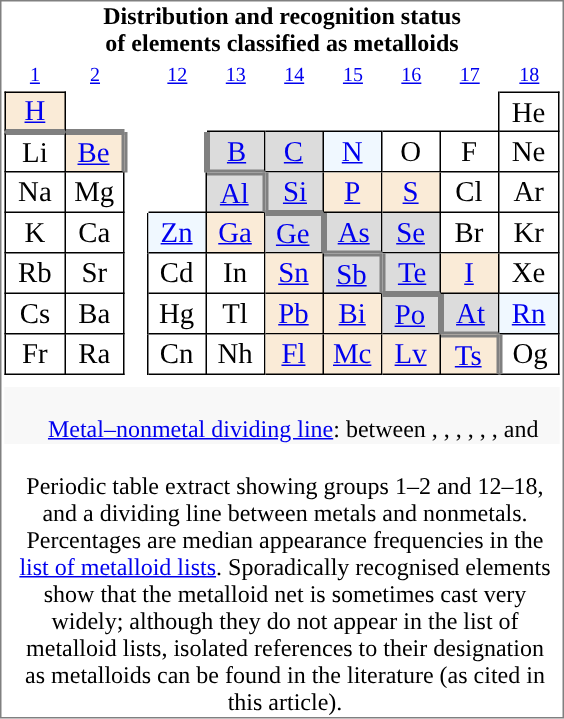<table cellspacing=0 cellpadding="1" style="float:right; text-align:center; border:1px solid grey; margin-left:1.2em; margin-bottom:1.2em; width:23.5em; ">
<tr>
<th colspan=12 style="text-align:center; background:">Distribution and recognition status<br>of elements classified as metalloids</th>
</tr>
<tr>
<td></td>
<td style="line-height:100%;"><a href='#'><small>1</small></a></td>
<td><a href='#'><small>2</small></a></td>
<td></td>
<td><a href='#'><small>12</small></a></td>
<td><a href='#'><small>13</small></a></td>
<td><a href='#'><small>14</small></a></td>
<td><a href='#'><small>15</small></a></td>
<td><a href='#'><small>16</small></a></td>
<td><a href='#'><small>17</small></a></td>
<td><a href='#'><small>18</small></a></td>
<td></td>
</tr>
<tr>
<td></td>
</tr>
<tr>
<td></td>
<td style="width:2.5em; background:#faebd7; border-right:1px solid black; border-top:1px solid black; border-left:1px solid black; border-bottom:2px solid grey"><big><a href='#'>H</a></big></td>
<td style="width:2.5em; border-bottom:2px solid grey"></td>
<td style="width:1em;"> </td>
<td style="width:2.5em"></td>
<td style="width:2.5em; border-bottom:1px solid black"></td>
<td style="width:2.5em; border-bottom:1px solid black"></td>
<td style="width:2.5em; border-bottom:1px solid black"></td>
<td style="width:2.5em; border-bottom:1px solid black"></td>
<td style="width:2.5em; border-right:1px solid black; border-bottom:1px solid black"> </td>
<td style="width:2.5em; border-right:1px solid black; border-top:1px solid black; border-bottom:1px solid black"><big>He</big></td>
<td></td>
</tr>
<tr>
<td></td>
<td style="border-right:1px solid black; border-top:2px solid grey; border-left:1px solid black; border-bottom:1px solid black"><big>Li</big></td>
<td style="background:#faebd7; border-right:2px solid grey; border-top:2px solid grey; border-bottom:1px solid black"><big><a href='#'>Be</a></big></td>
<td style="border-left:2px solid grey"></td>
<td style="border-right:2px solid grey"></td>
<td style="background:#dcdcdc; border-right:1px solid black; border-left:2px solid grey; border-bottom:2px solid grey"><big><a href='#'>B</a></big></td>
<td style="background:#dcdcdc; border-right:1px solid black; border-bottom:1px solid black"><big><a href='#'>C</a></big></td>
<td style="background:#f0f8ff; border-right:1px solid black; border-bottom:1px solid black"><big><a href='#'>N</a></big></td>
<td style="border-right:1px solid black; border-bottom:1px solid black"><big>O</big></td>
<td style="border-right:1px solid black; border-bottom:1px solid black"><big>F</big></td>
<td style="border-right:1px solid black; border-bottom:1px solid black"><big>Ne</big></td>
<td></td>
</tr>
<tr>
<td></td>
<td style="border-right:1px solid black; border-left:1px solid black; border-bottom:1px solid black"><big>Na</big></td>
<td style="border-right:1px solid black; border-bottom:1px solid black"><big>Mg</big></td>
<td></td>
<td style="border-right:1px solid black; border-bottom:1px solid black"></td>
<td style="background:#dcdcdc; border-right:2px solid grey; border-top:2px solid grey; border-bottom:1px solid black"><big><a href='#'>Al</a></big></td>
<td style="background:#dcdcdc; border-right:1px solid black; border-left:2px solid grey; border-bottom:2px solid grey"><big><a href='#'>Si</a></big></td>
<td style="background:#faebd7; border-right:1px solid black; border-bottom:1px solid black"><big><a href='#'>P</a></big></td>
<td style="background:#faebd7; border-right:1px solid black; border-bottom:1px solid black"><big><a href='#'>S</a></big></td>
<td style="border-right:1px solid black; border-bottom:1px solid black"><big>Cl</big></td>
<td style="border-right:1px solid black; border-bottom:1px solid black"><big>Ar</big></td>
<td></td>
</tr>
<tr>
<td></td>
<td style="border-right:1px solid black; border-left:1px solid black; border-bottom:1px solid black"><big>K</big></td>
<td style="border-right:1px solid black; border-bottom:1px solid black"><big>Ca</big></td>
<td style="border-right:1px solid black"></td>
<td style="background:#f0f8ff; border-right:1px solid black; border-bottom:1px solid black"><big><a href='#'>Zn</a></big></td>
<td style="background:#faebd7; border-right:1px solid black; border-bottom:1px solid black"><big><a href='#'>Ga</a></big></td>
<td style="background:#dcdcdc; border-right:2px solid grey; border-top:2px solid grey; border-bottom:1px solid black"><big><a href='#'>Ge</a></big></td>
<td style="background:#dcdcdc; border-right:1px solid black; border-left:2px solid grey; border-bottom:2px solid grey"><big><a href='#'>As</a></big></td>
<td style="background:#dcdcdc; border-right:1px solid black; border-bottom:1px solid black"><big><a href='#'>Se</a></big></td>
<td style="border-right:1px solid black; border-bottom:1px solid black"><big>Br</big></td>
<td style="border-right:1px solid black; border-bottom:1px solid black"><big>Kr</big></td>
<td></td>
</tr>
<tr>
<td></td>
<td style="border-right:1px solid black; border-left:1px solid black; border-bottom:1px solid black"><big>Rb</big></td>
<td style="border-right:1px solid black; border-bottom:1px solid black"><big>Sr</big></td>
<td style="border-right:1px solid black"></td>
<td style="border-right:1px solid black; border-bottom:1px solid black"><big>Cd</big></td>
<td style="border-right:1px solid black; border-bottom:1px solid black"><big>In</big></td>
<td style="background:#faebd7; border-right:1px solid black; border-bottom:1px solid black"><big><a href='#'>Sn</a></big></td>
<td style="background:#dcdcdc; border-right:2px solid grey; border-top:2px solid grey; border-bottom:1px solid black"><big><a href='#'>Sb</a></big></td>
<td style="background:#dcdcdc; border-right:1px solid black; border-left:2px solid grey; border-bottom:2px solid grey"><big><a href='#'>Te</a></big></td>
<td style="background:#faebd7; border-right:1px solid black; border-bottom:1px solid black"><big><a href='#'>I</a></big></td>
<td style="border-right:1px solid black; border-bottom:1px solid black"><big>Xe</big></td>
<td></td>
</tr>
<tr>
<td></td>
<td style="border-right:1px solid black; border-left:1px solid black; border-bottom:1px solid black"><big>Cs</big></td>
<td style="border-right:1px solid black; border-bottom:1px solid black"><big>Ba</big></td>
<td style="border-right:1px solid black"></td>
<td style="border-right:1px solid black; border-bottom:1px solid black"><big>Hg</big></td>
<td style="border-right:1px solid black; border-bottom:1px solid black"><big>Tl</big></td>
<td style="background:#faebd7; border-right:1px solid black; border-bottom:1px solid black"><big><a href='#'>Pb</a></big></td>
<td style="background:#faebd7; border-right:1px solid black; border-bottom:1px solid black"><big><a href='#'>Bi</a></big></td>
<td style="background:#dcdcdc; border-right:2px solid grey; border-top:2px solid grey; border-bottom:1px solid black"><big><a href='#'>Po</a></big></td>
<td style="background:#dcdcdc; border-right:1px solid black; border-left:2px solid grey; border-bottom:2px solid grey"><big><a href='#'>At</a></big></td>
<td style="background:#f0f8ff; border-right:1px solid black; border-bottom:1px solid black"><big><a href='#'>Rn</a></big></td>
<td></td>
</tr>
<tr>
<td></td>
<td style="border-right:1px solid black; border-left:1px solid black; border-bottom:1px solid black"><big>Fr</big></td>
<td style="border-right:1px solid black; border-bottom:1px solid black"><big>Ra</big></td>
<td style="border-right:1px solid black"></td>
<td style="border-right:1px solid black; border-bottom:1px solid black"><big>Cn</big></td>
<td style="border-right:1px solid black; border-bottom:1px solid black"><big>Nh</big></td>
<td style="background:#faebd7; border-right:1px solid black; border-bottom:1px solid black"><big><a href='#'>Fl</a></big></td>
<td style="background:#faebd7; border-right:1px solid black; border-bottom:1px solid black"><big><a href='#'>Mc</a></big></td>
<td style="background:#faebd7; border-right:1px solid black; border-bottom:1px solid black"><big><a href='#'>Lv</a></big></td>
<td style="background:#faebd7; border-right:2px solid grey; border-top:2px solid grey; border-bottom:1px solid black"><big><a href='#'>Ts</a></big></td>
<td style="border-right:1px solid black; border-left:2px solid grey; border-bottom:1px solid black"><big>Og</big></td>
<td></td>
</tr>
<tr>
<td></td>
<td colspan="10" style="text-align:center; font-size:20%"> </td>
<td></td>
</tr>
<tr>
<td></td>
<td colspan=10 style="padding-left:0.5em; background:#f8f8f8;"><br>


<div><span> </span> <a href='#'>Metal–nonmetal dividing line</a>: between , , , , , , and </div></td>
<td></td>
</tr>
<tr>
<td colspan="11" style="padding-left:0.5em; padding-right:2px"><br>Periodic table extract showing groups 1–2 and 12–18, and a dividing line between metals and nonmetals. Percentages are median appearance frequencies in the <a href='#'>list of metalloid lists</a>. Sporadically recognised elements show that the metalloid net is sometimes cast very widely; although they do not appear in the list of metalloid lists, isolated references to their designation as metalloids can be found in the literature (as cited in this article).</td>
<td></td>
</tr>
</table>
